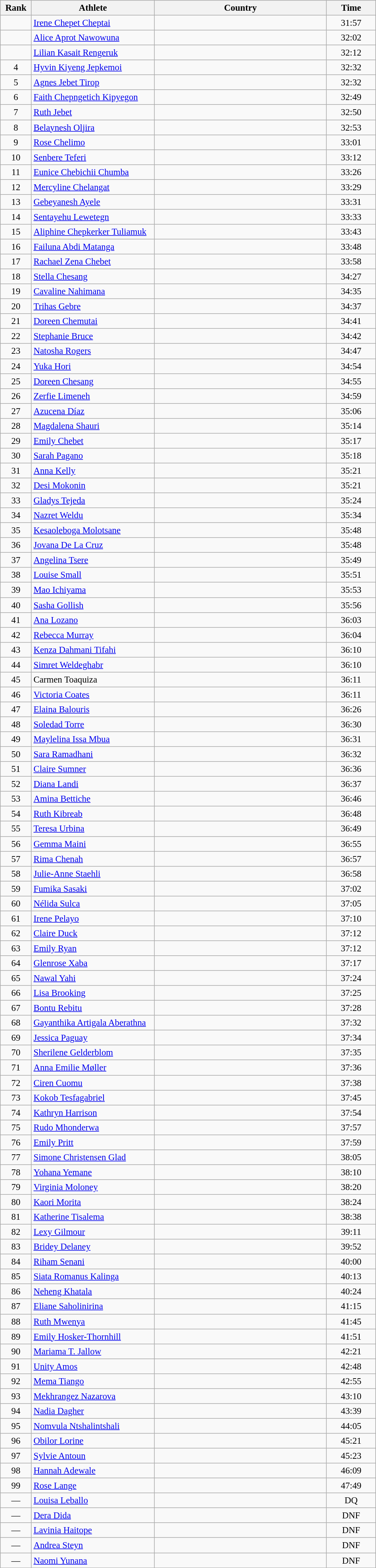<table class="wikitable sortable" style=" text-align:center; font-size:95%;" width="50%">
<tr>
<th width=5%>Rank</th>
<th width=25%>Athlete</th>
<th width=35%>Country</th>
<th width=10%>Time</th>
</tr>
<tr>
<td align=center></td>
<td align=left><a href='#'>Irene Chepet Cheptai</a></td>
<td align=left></td>
<td>31:57</td>
</tr>
<tr>
<td align=center></td>
<td align=left><a href='#'>Alice Aprot Nawowuna</a></td>
<td align=left></td>
<td>32:02</td>
</tr>
<tr>
<td align=center></td>
<td align=left><a href='#'>Lilian Kasait Rengeruk</a></td>
<td align=left></td>
<td>32:12</td>
</tr>
<tr>
<td align=center>4</td>
<td align=left><a href='#'>Hyvin Kiyeng Jepkemoi</a></td>
<td align=left></td>
<td>32:32</td>
</tr>
<tr>
<td align=center>5</td>
<td align=left><a href='#'>Agnes Jebet Tirop</a></td>
<td align=left></td>
<td>32:32</td>
</tr>
<tr>
<td align=center>6</td>
<td align=left><a href='#'>Faith Chepngetich Kipyegon</a></td>
<td align=left></td>
<td>32:49</td>
</tr>
<tr>
<td align=center>7</td>
<td align=left><a href='#'>Ruth Jebet</a></td>
<td align=left></td>
<td>32:50</td>
</tr>
<tr>
<td align=center>8</td>
<td align=left><a href='#'>Belaynesh Oljira</a></td>
<td align=left></td>
<td>32:53</td>
</tr>
<tr>
<td align=center>9</td>
<td align=left><a href='#'>Rose Chelimo</a></td>
<td align=left></td>
<td>33:01</td>
</tr>
<tr>
<td align=center>10</td>
<td align=left><a href='#'>Senbere Teferi</a></td>
<td align=left></td>
<td>33:12</td>
</tr>
<tr>
<td align=center>11</td>
<td align=left><a href='#'>Eunice Chebichii Chumba</a></td>
<td align=left></td>
<td>33:26</td>
</tr>
<tr>
<td align=center>12</td>
<td align=left><a href='#'>Mercyline Chelangat</a></td>
<td align=left></td>
<td>33:29</td>
</tr>
<tr>
<td align=center>13</td>
<td align=left><a href='#'>Gebeyanesh Ayele</a></td>
<td align=left></td>
<td>33:31</td>
</tr>
<tr>
<td align=center>14</td>
<td align=left><a href='#'>Sentayehu Lewetegn</a></td>
<td align=left></td>
<td>33:33</td>
</tr>
<tr>
<td align=center>15</td>
<td align=left><a href='#'>Aliphine Chepkerker Tuliamuk</a></td>
<td align=left></td>
<td>33:43</td>
</tr>
<tr>
<td align=center>16</td>
<td align=left><a href='#'>Failuna Abdi Matanga</a></td>
<td align=left></td>
<td>33:48</td>
</tr>
<tr>
<td align=center>17</td>
<td align=left><a href='#'>Rachael Zena Chebet</a></td>
<td align=left></td>
<td>33:58</td>
</tr>
<tr>
<td align=center>18</td>
<td align=left><a href='#'>Stella Chesang</a></td>
<td align=left></td>
<td>34:27</td>
</tr>
<tr>
<td align=center>19</td>
<td align=left><a href='#'>Cavaline Nahimana</a></td>
<td align=left></td>
<td>34:35</td>
</tr>
<tr>
<td align=center>20</td>
<td align=left><a href='#'>Trihas Gebre</a></td>
<td align=left></td>
<td>34:37</td>
</tr>
<tr>
<td align=center>21</td>
<td align=left><a href='#'>Doreen Chemutai</a></td>
<td align=left></td>
<td>34:41</td>
</tr>
<tr>
<td align=center>22</td>
<td align=left><a href='#'>Stephanie Bruce</a></td>
<td align=left></td>
<td>34:42</td>
</tr>
<tr>
<td align=center>23</td>
<td align=left><a href='#'>Natosha Rogers</a></td>
<td align=left></td>
<td>34:47</td>
</tr>
<tr>
<td align=center>24</td>
<td align=left><a href='#'>Yuka Hori</a></td>
<td align=left></td>
<td>34:54</td>
</tr>
<tr>
<td align=center>25</td>
<td align=left><a href='#'>Doreen Chesang</a></td>
<td align=left></td>
<td>34:55</td>
</tr>
<tr>
<td align=center>26</td>
<td align=left><a href='#'>Zerfie Limeneh</a></td>
<td align=left></td>
<td>34:59</td>
</tr>
<tr>
<td align=center>27</td>
<td align=left><a href='#'>Azucena Díaz</a></td>
<td align=left></td>
<td>35:06</td>
</tr>
<tr>
<td align=center>28</td>
<td align=left><a href='#'>Magdalena Shauri</a></td>
<td align=left></td>
<td>35:14</td>
</tr>
<tr>
<td align=center>29</td>
<td align=left><a href='#'>Emily Chebet</a></td>
<td align=left></td>
<td>35:17</td>
</tr>
<tr>
<td align=center>30</td>
<td align=left><a href='#'>Sarah Pagano</a></td>
<td align=left></td>
<td>35:18</td>
</tr>
<tr>
<td align=center>31</td>
<td align=left><a href='#'>Anna Kelly</a></td>
<td align=left></td>
<td>35:21</td>
</tr>
<tr>
<td align=center>32</td>
<td align=left><a href='#'>Desi Mokonin</a></td>
<td align=left></td>
<td>35:21</td>
</tr>
<tr>
<td align=center>33</td>
<td align=left><a href='#'>Gladys Tejeda</a></td>
<td align=left></td>
<td>35:24</td>
</tr>
<tr>
<td align=center>34</td>
<td align=left><a href='#'>Nazret Weldu</a></td>
<td align=left></td>
<td>35:34</td>
</tr>
<tr>
<td align=center>35</td>
<td align=left><a href='#'>Kesaoleboga Molotsane</a></td>
<td align=left></td>
<td>35:48</td>
</tr>
<tr>
<td align=center>36</td>
<td align=left><a href='#'>Jovana De La Cruz</a></td>
<td align=left></td>
<td>35:48</td>
</tr>
<tr>
<td align=center>37</td>
<td align=left><a href='#'>Angelina Tsere</a></td>
<td align=left></td>
<td>35:49</td>
</tr>
<tr>
<td align=center>38</td>
<td align=left><a href='#'>Louise Small</a></td>
<td align=left></td>
<td>35:51</td>
</tr>
<tr>
<td align=center>39</td>
<td align=left><a href='#'>Mao Ichiyama</a></td>
<td align=left></td>
<td>35:53</td>
</tr>
<tr>
<td align=center>40</td>
<td align=left><a href='#'>Sasha Gollish</a></td>
<td align=left></td>
<td>35:56</td>
</tr>
<tr>
<td align=center>41</td>
<td align=left><a href='#'>Ana Lozano</a></td>
<td align=left></td>
<td>36:03</td>
</tr>
<tr>
<td align=center>42</td>
<td align=left><a href='#'>Rebecca Murray</a></td>
<td align=left></td>
<td>36:04</td>
</tr>
<tr>
<td align=center>43</td>
<td align=left><a href='#'>Kenza Dahmani Tifahi</a></td>
<td align=left></td>
<td>36:10</td>
</tr>
<tr>
<td align=center>44</td>
<td align=left><a href='#'>Simret Weldeghabr</a></td>
<td align=left></td>
<td>36:10</td>
</tr>
<tr>
<td align=center>45</td>
<td align=left>Carmen Toaquiza</td>
<td align=left></td>
<td>36:11</td>
</tr>
<tr>
<td align=center>46</td>
<td align=left><a href='#'>Victoria Coates</a></td>
<td align=left></td>
<td>36:11</td>
</tr>
<tr>
<td align=center>47</td>
<td align=left><a href='#'>Elaina Balouris</a></td>
<td align=left></td>
<td>36:26</td>
</tr>
<tr>
<td align=center>48</td>
<td align=left><a href='#'>Soledad Torre</a></td>
<td align=left></td>
<td>36:30</td>
</tr>
<tr>
<td align=center>49</td>
<td align=left><a href='#'>Maylelina Issa Mbua</a></td>
<td align=left></td>
<td>36:31</td>
</tr>
<tr>
<td align=center>50</td>
<td align=left><a href='#'>Sara Ramadhani</a></td>
<td align=left></td>
<td>36:32</td>
</tr>
<tr>
<td align=center>51</td>
<td align=left><a href='#'>Claire Sumner</a></td>
<td align=left></td>
<td>36:36</td>
</tr>
<tr>
<td align=center>52</td>
<td align=left><a href='#'>Diana Landi</a></td>
<td align=left></td>
<td>36:37</td>
</tr>
<tr>
<td align=center>53</td>
<td align=left><a href='#'>Amina Bettiche</a></td>
<td align=left></td>
<td>36:46</td>
</tr>
<tr>
<td align=center>54</td>
<td align=left><a href='#'>Ruth Kibreab</a></td>
<td align=left></td>
<td>36:48</td>
</tr>
<tr>
<td align=center>55</td>
<td align=left><a href='#'>Teresa Urbina</a></td>
<td align=left></td>
<td>36:49</td>
</tr>
<tr>
<td align=center>56</td>
<td align=left><a href='#'>Gemma Maini</a></td>
<td align=left></td>
<td>36:55</td>
</tr>
<tr>
<td align=center>57</td>
<td align=left><a href='#'>Rima Chenah</a></td>
<td align=left></td>
<td>36:57</td>
</tr>
<tr>
<td align=center>58</td>
<td align=left><a href='#'>Julie-Anne Staehli</a></td>
<td align=left></td>
<td>36:58</td>
</tr>
<tr>
<td align=center>59</td>
<td align=left><a href='#'>Fumika Sasaki</a></td>
<td align=left></td>
<td>37:02</td>
</tr>
<tr>
<td align=center>60</td>
<td align=left><a href='#'>Nélida Sulca</a></td>
<td align=left></td>
<td>37:05</td>
</tr>
<tr>
<td align=center>61</td>
<td align=left><a href='#'>Irene Pelayo</a></td>
<td align=left></td>
<td>37:10</td>
</tr>
<tr>
<td align=center>62</td>
<td align=left><a href='#'>Claire Duck</a></td>
<td align=left></td>
<td>37:12</td>
</tr>
<tr>
<td align=center>63</td>
<td align=left><a href='#'>Emily Ryan</a></td>
<td align=left></td>
<td>37:12</td>
</tr>
<tr>
<td align=center>64</td>
<td align=left><a href='#'>Glenrose Xaba</a></td>
<td align=left></td>
<td>37:17</td>
</tr>
<tr>
<td align=center>65</td>
<td align=left><a href='#'>Nawal Yahi</a></td>
<td align=left></td>
<td>37:24</td>
</tr>
<tr>
<td align=center>66</td>
<td align=left><a href='#'>Lisa Brooking</a></td>
<td align=left></td>
<td>37:25</td>
</tr>
<tr>
<td align=center>67</td>
<td align=left><a href='#'>Bontu Rebitu</a></td>
<td align=left></td>
<td>37:28</td>
</tr>
<tr>
<td align=center>68</td>
<td align=left><a href='#'>Gayanthika Artigala Aberathna</a></td>
<td align=left></td>
<td>37:32</td>
</tr>
<tr>
<td align=center>69</td>
<td align=left><a href='#'>Jessica Paguay</a></td>
<td align=left></td>
<td>37:34</td>
</tr>
<tr>
<td align=center>70</td>
<td align=left><a href='#'>Sherilene Gelderblom</a></td>
<td align=left></td>
<td>37:35</td>
</tr>
<tr>
<td align=center>71</td>
<td align=left><a href='#'>Anna Emilie Møller</a></td>
<td align=left></td>
<td>37:36</td>
</tr>
<tr>
<td align=center>72</td>
<td align=left><a href='#'>Ciren Cuomu</a></td>
<td align=left></td>
<td>37:38</td>
</tr>
<tr>
<td align=center>73</td>
<td align=left><a href='#'>Kokob Tesfagabriel</a></td>
<td align=left></td>
<td>37:45</td>
</tr>
<tr>
<td align=center>74</td>
<td align=left><a href='#'>Kathryn Harrison</a></td>
<td align=left></td>
<td>37:54</td>
</tr>
<tr>
<td align=center>75</td>
<td align=left><a href='#'>Rudo Mhonderwa</a></td>
<td align=left></td>
<td>37:57</td>
</tr>
<tr>
<td align=center>76</td>
<td align=left><a href='#'>Emily Pritt</a></td>
<td align=left></td>
<td>37:59</td>
</tr>
<tr>
<td align=center>77</td>
<td align=left><a href='#'>Simone Christensen Glad</a></td>
<td align=left></td>
<td>38:05</td>
</tr>
<tr>
<td align=center>78</td>
<td align=left><a href='#'>Yohana Yemane</a></td>
<td align=left></td>
<td>38:10</td>
</tr>
<tr>
<td align=center>79</td>
<td align=left><a href='#'>Virginia Moloney</a></td>
<td align=left></td>
<td>38:20</td>
</tr>
<tr>
<td align=center>80</td>
<td align=left><a href='#'>Kaori Morita</a></td>
<td align=left></td>
<td>38:24</td>
</tr>
<tr>
<td align=center>81</td>
<td align=left><a href='#'>Katherine Tisalema</a></td>
<td align=left></td>
<td>38:38</td>
</tr>
<tr>
<td align=center>82</td>
<td align=left><a href='#'>Lexy Gilmour</a></td>
<td align=left></td>
<td>39:11</td>
</tr>
<tr>
<td align=center>83</td>
<td align=left><a href='#'>Bridey Delaney</a></td>
<td align=left></td>
<td>39:52</td>
</tr>
<tr>
<td align=center>84</td>
<td align=left><a href='#'>Riham Senani</a></td>
<td align=left></td>
<td>40:00</td>
</tr>
<tr>
<td align=center>85</td>
<td align=left><a href='#'>Siata Romanus Kalinga</a></td>
<td align=left></td>
<td>40:13</td>
</tr>
<tr>
<td align=center>86</td>
<td align=left><a href='#'>Neheng Khatala</a></td>
<td align=left></td>
<td>40:24</td>
</tr>
<tr>
<td align=center>87</td>
<td align=left><a href='#'>Eliane Saholinirina</a></td>
<td align=left></td>
<td>41:15</td>
</tr>
<tr>
<td align=center>88</td>
<td align=left><a href='#'>Ruth Mwenya</a></td>
<td align=left></td>
<td>41:45</td>
</tr>
<tr>
<td align=center>89</td>
<td align=left><a href='#'>Emily Hosker-Thornhill</a></td>
<td align=left></td>
<td>41:51</td>
</tr>
<tr>
<td align=center>90</td>
<td align=left><a href='#'>Mariama T. Jallow</a></td>
<td align=left></td>
<td>42:21</td>
</tr>
<tr>
<td align=center>91</td>
<td align=left><a href='#'>Unity Amos</a></td>
<td align=left></td>
<td>42:48</td>
</tr>
<tr>
<td align=center>92</td>
<td align=left><a href='#'>Mema Tiango</a></td>
<td align=left></td>
<td>42:55</td>
</tr>
<tr>
<td align=center>93</td>
<td align=left><a href='#'>Mekhrangez Nazarova</a></td>
<td align=left></td>
<td>43:10</td>
</tr>
<tr>
<td align=center>94</td>
<td align=left><a href='#'>Nadia Dagher</a></td>
<td align=left></td>
<td>43:39</td>
</tr>
<tr>
<td align=center>95</td>
<td align=left><a href='#'>Nomvula Ntshalintshali</a></td>
<td align=left></td>
<td>44:05</td>
</tr>
<tr>
<td align=center>96</td>
<td align=left><a href='#'>Obilor Lorine</a></td>
<td align=left></td>
<td>45:21</td>
</tr>
<tr>
<td align=center>97</td>
<td align=left><a href='#'>Sylvie Antoun</a></td>
<td align=left></td>
<td>45:23</td>
</tr>
<tr>
<td align=center>98</td>
<td align=left><a href='#'>Hannah Adewale</a></td>
<td align=left></td>
<td>46:09</td>
</tr>
<tr>
<td align=center>99</td>
<td align=left><a href='#'>Rose Lange</a></td>
<td align=left></td>
<td>47:49</td>
</tr>
<tr>
<td align=center>—</td>
<td align=left><a href='#'>Louisa Leballo</a></td>
<td align=left></td>
<td>DQ</td>
</tr>
<tr>
<td align=center>—</td>
<td align=left><a href='#'>Dera Dida</a></td>
<td align=left></td>
<td>DNF</td>
</tr>
<tr>
<td align=center>—</td>
<td align=left><a href='#'>Lavinia Haitope</a></td>
<td align=left></td>
<td>DNF</td>
</tr>
<tr>
<td align=center>—</td>
<td align=left><a href='#'>Andrea Steyn</a></td>
<td align=left></td>
<td>DNF</td>
</tr>
<tr>
<td align=center>—</td>
<td align=left><a href='#'>Naomi Yunana</a></td>
<td align=left></td>
<td>DNF</td>
</tr>
</table>
